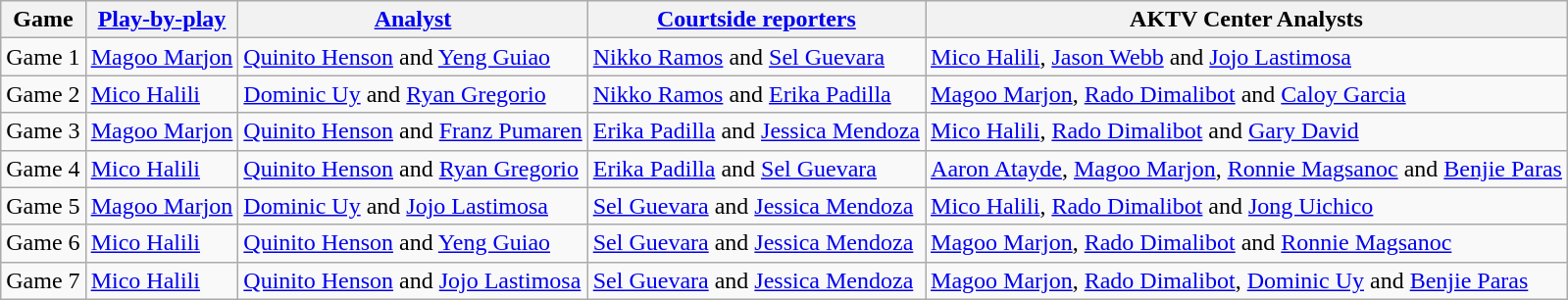<table class=wikitable>
<tr>
<th>Game</th>
<th><a href='#'>Play-by-play</a></th>
<th><a href='#'>Analyst</a></th>
<th><a href='#'>Courtside reporters</a></th>
<th>AKTV Center Analysts</th>
</tr>
<tr>
<td>Game 1</td>
<td><a href='#'>Magoo Marjon</a></td>
<td><a href='#'>Quinito Henson</a> and <a href='#'>Yeng Guiao</a></td>
<td><a href='#'>Nikko Ramos</a> and <a href='#'>Sel Guevara</a></td>
<td><a href='#'>Mico Halili</a>, <a href='#'>Jason Webb</a> and <a href='#'>Jojo Lastimosa</a></td>
</tr>
<tr>
<td>Game 2</td>
<td><a href='#'>Mico Halili</a></td>
<td><a href='#'>Dominic Uy</a> and <a href='#'>Ryan Gregorio</a></td>
<td><a href='#'>Nikko Ramos</a> and <a href='#'>Erika Padilla</a></td>
<td><a href='#'>Magoo Marjon</a>, <a href='#'>Rado Dimalibot</a> and <a href='#'>Caloy Garcia</a></td>
</tr>
<tr>
<td>Game 3</td>
<td><a href='#'>Magoo Marjon</a></td>
<td><a href='#'>Quinito Henson</a> and <a href='#'>Franz Pumaren</a></td>
<td><a href='#'>Erika Padilla</a> and <a href='#'>Jessica Mendoza</a></td>
<td><a href='#'>Mico Halili</a>, <a href='#'>Rado Dimalibot</a> and <a href='#'>Gary David</a></td>
</tr>
<tr>
<td>Game 4</td>
<td><a href='#'>Mico Halili</a></td>
<td><a href='#'>Quinito Henson</a> and <a href='#'>Ryan Gregorio</a></td>
<td><a href='#'>Erika Padilla</a> and <a href='#'>Sel Guevara</a></td>
<td><a href='#'>Aaron Atayde</a>, <a href='#'>Magoo Marjon</a>, <a href='#'>Ronnie Magsanoc</a> and <a href='#'>Benjie Paras</a></td>
</tr>
<tr>
<td>Game 5</td>
<td><a href='#'>Magoo Marjon</a></td>
<td><a href='#'>Dominic Uy</a> and <a href='#'>Jojo Lastimosa</a></td>
<td><a href='#'>Sel Guevara</a> and <a href='#'>Jessica Mendoza</a></td>
<td><a href='#'>Mico Halili</a>, <a href='#'>Rado Dimalibot</a> and <a href='#'>Jong Uichico</a></td>
</tr>
<tr>
<td>Game 6</td>
<td><a href='#'>Mico Halili</a></td>
<td><a href='#'>Quinito Henson</a> and  <a href='#'>Yeng Guiao</a></td>
<td><a href='#'>Sel Guevara</a> and <a href='#'>Jessica Mendoza</a></td>
<td><a href='#'>Magoo Marjon</a>, <a href='#'>Rado Dimalibot</a> and <a href='#'>Ronnie Magsanoc</a></td>
</tr>
<tr>
<td>Game 7</td>
<td><a href='#'>Mico Halili</a></td>
<td><a href='#'>Quinito Henson</a> and <a href='#'>Jojo Lastimosa</a></td>
<td><a href='#'>Sel Guevara</a> and <a href='#'>Jessica Mendoza</a></td>
<td><a href='#'>Magoo Marjon</a>, <a href='#'>Rado Dimalibot</a>, <a href='#'>Dominic Uy</a> and <a href='#'>Benjie Paras</a></td>
</tr>
</table>
